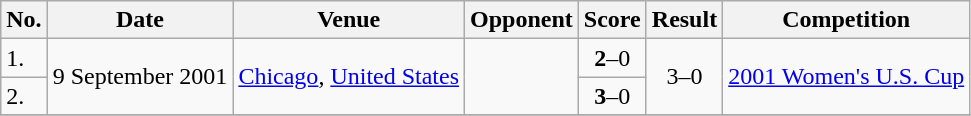<table class="wikitable">
<tr>
<th>No.</th>
<th>Date</th>
<th>Venue</th>
<th>Opponent</th>
<th>Score</th>
<th>Result</th>
<th>Competition</th>
</tr>
<tr>
<td>1.</td>
<td rowspan=2>9 September 2001</td>
<td rowspan=2><a href='#'>Chicago</a>, <a href='#'>United States</a></td>
<td rowspan=2></td>
<td align=center><strong>2</strong>–0</td>
<td rowspan=2 align=center>3–0</td>
<td rowspan=2><a href='#'>2001 Women's U.S. Cup</a></td>
</tr>
<tr>
<td>2.</td>
<td align=center><strong>3</strong>–0</td>
</tr>
<tr>
</tr>
</table>
